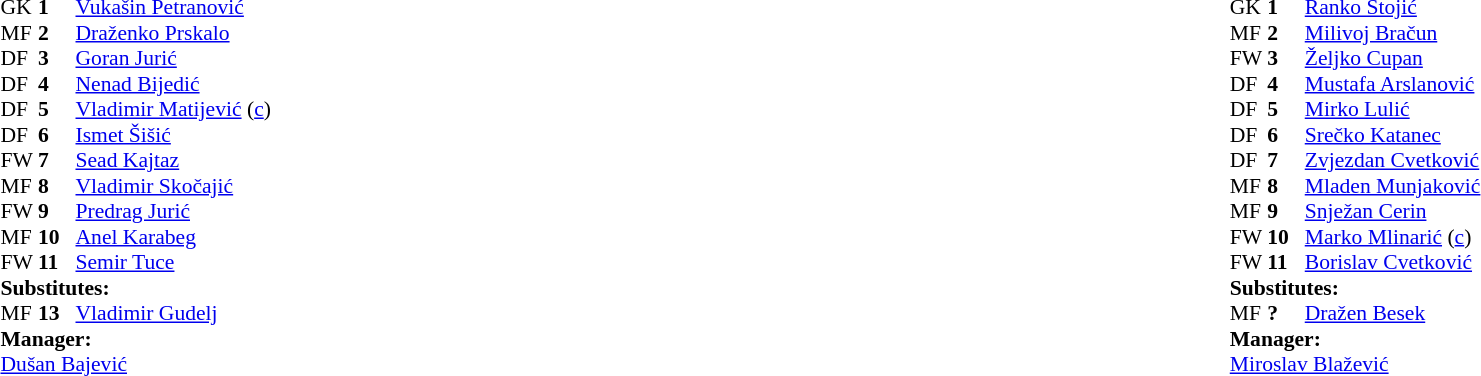<table width="100%">
<tr>
<td valign="top" width="50%"><br><table style="font-size: 90%" cellspacing="0" cellpadding="0">
<tr>
<td colspan="4"></td>
</tr>
<tr>
<th width="25"></th>
<th width="25"></th>
<th width="200"></th>
<th></th>
</tr>
<tr>
<td>GK</td>
<td><strong>1</strong></td>
<td> <a href='#'>Vukašin Petranović</a></td>
</tr>
<tr>
<td>MF</td>
<td><strong>2</strong></td>
<td> <a href='#'>Draženko Prskalo</a></td>
</tr>
<tr>
<td>DF</td>
<td><strong>3</strong></td>
<td> <a href='#'>Goran Jurić</a></td>
</tr>
<tr>
<td>DF</td>
<td><strong>4</strong></td>
<td> <a href='#'>Nenad Bijedić</a></td>
</tr>
<tr>
<td>DF</td>
<td><strong>5</strong></td>
<td> <a href='#'>Vladimir Matijević</a> (<a href='#'>c</a>)</td>
<td></td>
</tr>
<tr>
<td>DF</td>
<td><strong>6</strong></td>
<td> <a href='#'>Ismet Šišić</a></td>
</tr>
<tr>
<td>FW</td>
<td><strong>7</strong></td>
<td> <a href='#'>Sead Kajtaz</a></td>
</tr>
<tr>
<td>MF</td>
<td><strong>8</strong></td>
<td> <a href='#'>Vladimir Skočajić</a></td>
</tr>
<tr>
<td>FW</td>
<td><strong>9</strong></td>
<td> <a href='#'>Predrag Jurić</a></td>
</tr>
<tr>
<td>MF</td>
<td><strong>10</strong></td>
<td> <a href='#'>Anel Karabeg</a></td>
<td></td>
<td></td>
</tr>
<tr>
<td>FW</td>
<td><strong>11</strong></td>
<td> <a href='#'>Semir Tuce</a></td>
</tr>
<tr>
<td colspan=4><strong>Substitutes:</strong></td>
</tr>
<tr>
<td>MF</td>
<td><strong>13</strong></td>
<td> <a href='#'>Vladimir Gudelj</a></td>
<td></td>
<td></td>
</tr>
<tr>
<td colspan=4><strong>Manager:</strong></td>
</tr>
<tr>
<td colspan="4"> <a href='#'>Dušan Bajević</a></td>
</tr>
</table>
</td>
<td valign="top" width="50%"><br><table style="font-size: 90%" cellspacing="0" cellpadding="0" align="center">
<tr>
<td colspan="4"></td>
</tr>
<tr>
<th width="25"></th>
<th width="25"></th>
<th width="200"></th>
<th></th>
</tr>
<tr>
<td>GK</td>
<td><strong>1</strong></td>
<td> <a href='#'>Ranko Stojić</a></td>
</tr>
<tr>
<td>MF</td>
<td><strong>2</strong></td>
<td> <a href='#'>Milivoj Bračun</a></td>
<td></td>
<td></td>
</tr>
<tr>
<td>FW</td>
<td><strong>3</strong></td>
<td> <a href='#'>Željko Cupan</a></td>
</tr>
<tr>
<td>DF</td>
<td><strong>4</strong></td>
<td> <a href='#'>Mustafa Arslanović</a></td>
</tr>
<tr>
<td>DF</td>
<td><strong>5</strong></td>
<td> <a href='#'>Mirko Lulić</a></td>
</tr>
<tr>
<td>DF</td>
<td><strong>6</strong></td>
<td> <a href='#'>Srečko Katanec</a></td>
</tr>
<tr>
<td>DF</td>
<td><strong>7</strong></td>
<td> <a href='#'>Zvjezdan Cvetković</a></td>
<td></td>
</tr>
<tr>
<td>MF</td>
<td><strong>8</strong></td>
<td> <a href='#'>Mladen Munjaković</a></td>
</tr>
<tr>
<td>MF</td>
<td><strong>9</strong></td>
<td> <a href='#'>Snježan Cerin</a></td>
</tr>
<tr>
<td>FW</td>
<td><strong>10</strong></td>
<td> <a href='#'>Marko Mlinarić</a> (<a href='#'>c</a>)</td>
</tr>
<tr>
<td>FW</td>
<td><strong>11</strong></td>
<td> <a href='#'>Borislav Cvetković</a></td>
</tr>
<tr>
<td colspan=4><strong>Substitutes:</strong></td>
</tr>
<tr>
<td>MF</td>
<td><strong>?</strong></td>
<td> <a href='#'>Dražen Besek</a></td>
<td></td>
<td></td>
</tr>
<tr>
<td colspan=4><strong>Manager:</strong></td>
</tr>
<tr>
<td colspan="4"> <a href='#'>Miroslav Blažević</a></td>
</tr>
</table>
</td>
</tr>
</table>
